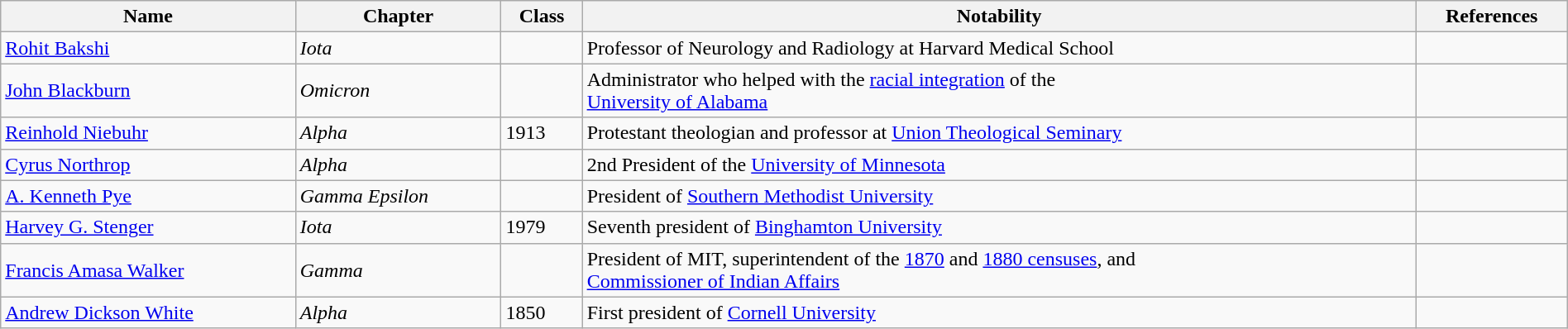<table class="wikitable sortable" style="width:100%;">
<tr>
<th>Name</th>
<th>Chapter</th>
<th>Class</th>
<th>Notability</th>
<th>References</th>
</tr>
<tr>
<td><a href='#'>Rohit Bakshi</a></td>
<td><em>Iota</em></td>
<td></td>
<td>Professor of Neurology and Radiology at Harvard Medical School</td>
<td></td>
</tr>
<tr>
<td><a href='#'>John Blackburn</a></td>
<td><em>Omicron</em></td>
<td></td>
<td>Administrator who helped with the <a href='#'>racial integration</a> of the<br><a href='#'>University of Alabama</a></td>
<td></td>
</tr>
<tr>
<td><a href='#'>Reinhold Niebuhr</a></td>
<td><em>Alpha</em></td>
<td>1913</td>
<td>Protestant theologian and professor at <a href='#'>Union Theological Seminary</a></td>
<td></td>
</tr>
<tr>
<td><a href='#'>Cyrus Northrop</a></td>
<td><em>Alpha</em></td>
<td></td>
<td>2nd President of the <a href='#'>University of Minnesota</a></td>
<td></td>
</tr>
<tr>
<td><a href='#'>A. Kenneth Pye</a></td>
<td><em>Gamma Epsilon</em></td>
<td></td>
<td>President of <a href='#'>Southern Methodist University</a></td>
<td></td>
</tr>
<tr>
<td><a href='#'>Harvey G. Stenger</a></td>
<td><em>Iota</em></td>
<td>1979</td>
<td>Seventh president of <a href='#'>Binghamton University</a></td>
<td></td>
</tr>
<tr>
<td><a href='#'>Francis Amasa Walker</a></td>
<td><em>Gamma</em></td>
<td></td>
<td>President of MIT, superintendent of the <a href='#'>1870</a> and <a href='#'>1880 censuses</a>, and<br><a href='#'>Commissioner of Indian Affairs</a></td>
<td></td>
</tr>
<tr>
<td><a href='#'>Andrew Dickson White</a></td>
<td><em>Alpha</em></td>
<td>1850</td>
<td>First president of <a href='#'>Cornell University</a></td>
<td></td>
</tr>
</table>
